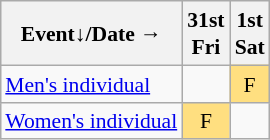<table class="wikitable" style="margin:0.5em auto; font-size:90%; line-height:1.25em; text-align:center">
<tr>
<th>Event↓/Date →</th>
<th>31st<br>Fri</th>
<th>1st<br>Sat</th>
</tr>
<tr>
<td align="left"><a href='#'>Men's individual</a></td>
<td></td>
<td bgcolor="#FFDF80">F</td>
</tr>
<tr>
<td align="left"><a href='#'>Women's individual</a></td>
<td bgcolor="#FFDF80">F</td>
<td></td>
</tr>
</table>
